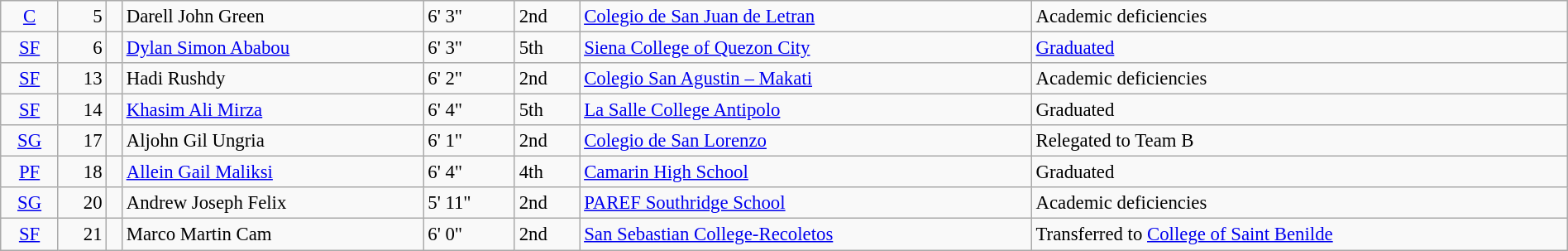<table class=wikitable width=100% style=font-size:95%>
<tr>
<td align=center><a href='#'>C</a></td>
<td align=right>5</td>
<td></td>
<td>Darell John Green</td>
<td>6' 3"</td>
<td>2nd</td>
<td><a href='#'>Colegio de San Juan de Letran</a></td>
<td>Academic deficiencies</td>
</tr>
<tr>
<td align=center><a href='#'>SF</a></td>
<td align=right>6</td>
<td></td>
<td><a href='#'>Dylan Simon Ababou</a></td>
<td>6' 3"</td>
<td>5th</td>
<td><a href='#'>Siena College of Quezon City</a></td>
<td><a href='#'>Graduated</a></td>
</tr>
<tr>
<td align=center><a href='#'>SF</a></td>
<td align=right>13</td>
<td></td>
<td>Hadi Rushdy</td>
<td>6' 2"</td>
<td>2nd</td>
<td><a href='#'>Colegio San Agustin – Makati</a></td>
<td>Academic deficiencies</td>
</tr>
<tr>
<td align=center><a href='#'>SF</a></td>
<td align=right>14</td>
<td></td>
<td><a href='#'>Khasim Ali Mirza</a></td>
<td>6' 4"</td>
<td>5th</td>
<td><a href='#'>La Salle College Antipolo</a></td>
<td>Graduated</td>
</tr>
<tr>
<td align=center><a href='#'>SG</a></td>
<td align=right>17</td>
<td></td>
<td>Aljohn Gil Ungria</td>
<td>6' 1"</td>
<td>2nd</td>
<td><a href='#'>Colegio de San Lorenzo</a></td>
<td>Relegated to Team B</td>
</tr>
<tr>
<td align=center><a href='#'>PF</a></td>
<td align=right>18</td>
<td></td>
<td><a href='#'>Allein Gail Maliksi</a></td>
<td>6' 4"</td>
<td>4th</td>
<td><a href='#'>Camarin High School</a></td>
<td>Graduated</td>
</tr>
<tr>
<td align=center><a href='#'>SG</a></td>
<td align=right>20</td>
<td></td>
<td>Andrew Joseph Felix</td>
<td>5' 11"</td>
<td>2nd</td>
<td><a href='#'>PAREF Southridge School</a></td>
<td>Academic deficiencies</td>
</tr>
<tr>
<td align=center><a href='#'>SF</a></td>
<td align=right>21</td>
<td></td>
<td>Marco Martin Cam</td>
<td>6' 0"</td>
<td>2nd</td>
<td><a href='#'>San Sebastian College-Recoletos</a></td>
<td>Transferred to <a href='#'>College of Saint Benilde</a></td>
</tr>
</table>
